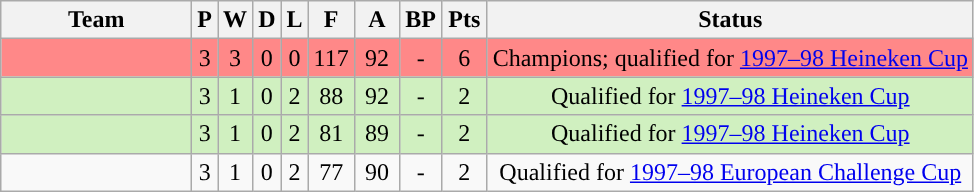<table class="wikitable" style="text-align:center;">
<tr>
<th width="120px">Team</th>
<th>P</th>
<th>W</th>
<th>D</th>
<th>L</th>
<th width="23px">F</th>
<th width="23px">A</th>
<th>BP</th>
<th width="23px">Pts</th>
<th>Status</th>
</tr>
<tr bgcolor="#FF8888">
<td></td>
<td>3</td>
<td>3</td>
<td>0</td>
<td>0</td>
<td>117</td>
<td>92</td>
<td>-</td>
<td>6</td>
<td>Champions; qualified for <a href='#'>1997–98 Heineken Cup</a></td>
</tr>
<tr bgcolor="#D0F0C0">
<td></td>
<td>3</td>
<td>1</td>
<td>0</td>
<td>2</td>
<td>88</td>
<td>92</td>
<td>-</td>
<td>2</td>
<td>Qualified for <a href='#'>1997–98 Heineken Cup</a></td>
</tr>
<tr bgcolor="#D0F0C0">
<td></td>
<td>3</td>
<td>1</td>
<td>0</td>
<td>2</td>
<td>81</td>
<td>89</td>
<td>-</td>
<td>2</td>
<td>Qualified for <a href='#'>1997–98 Heineken Cup</a></td>
</tr>
<tr>
<td></td>
<td>3</td>
<td>1</td>
<td>0</td>
<td>2</td>
<td>77</td>
<td>90</td>
<td>-</td>
<td>2</td>
<td>Qualified for <a href='#'>1997–98 European Challenge Cup</a></td>
</tr>
</table>
